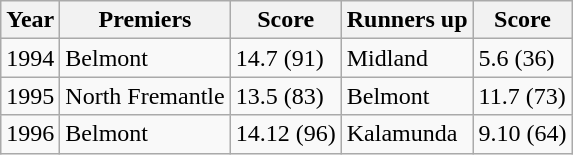<table class="wikitable">
<tr>
<th>Year</th>
<th>Premiers</th>
<th>Score</th>
<th>Runners up</th>
<th>Score</th>
</tr>
<tr>
<td>1994</td>
<td>Belmont</td>
<td>14.7 (91)</td>
<td>Midland</td>
<td>5.6 (36)</td>
</tr>
<tr>
<td>1995</td>
<td>North Fremantle</td>
<td>13.5 (83)</td>
<td>Belmont</td>
<td>11.7 (73)</td>
</tr>
<tr>
<td>1996</td>
<td>Belmont</td>
<td>14.12 (96)</td>
<td>Kalamunda</td>
<td>9.10 (64)</td>
</tr>
</table>
